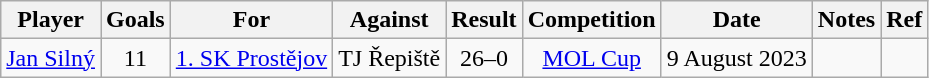<table class="wikitable" style="text-align:center;">
<tr>
<th>Player</th>
<th>Goals</th>
<th>For</th>
<th>Against</th>
<th>Result</th>
<th>Competition</th>
<th>Date</th>
<th>Notes</th>
<th>Ref</th>
</tr>
<tr>
<td align="left"><a href='#'>Jan Silný</a></td>
<td>11</td>
<td><a href='#'>1. SK Prostějov</a></td>
<td>TJ Řepiště</td>
<td>26–0</td>
<td><a href='#'>MOL Cup</a></td>
<td>9 August 2023</td>
<td></td>
</tr>
</table>
